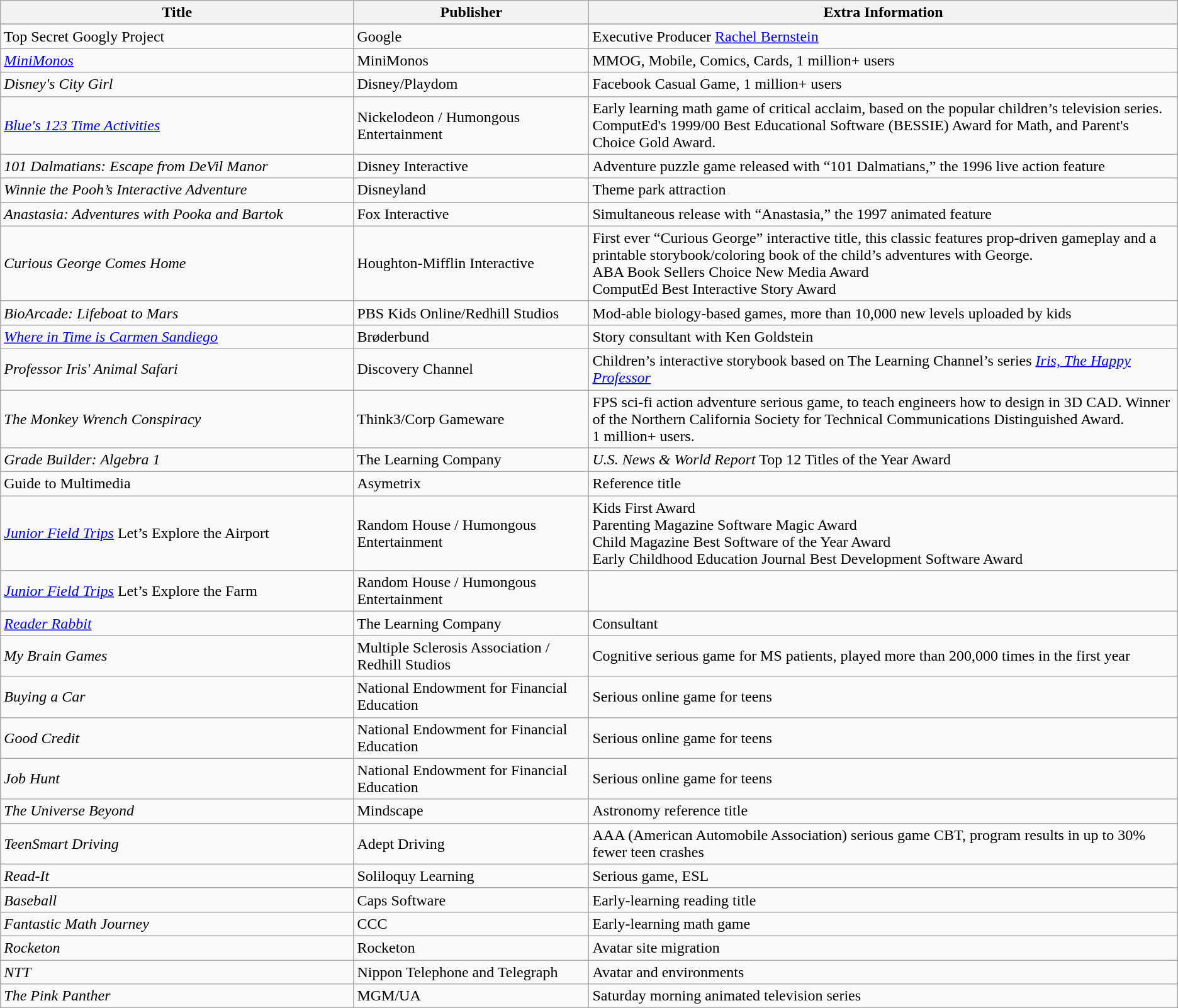<table class=wikitable>
<tr>
<th style="width:30%;">Title</th>
<th style="width:20%;">Publisher</th>
<th style="width:50%;">Extra Information</th>
</tr>
<tr valign="top">
</tr>
<tr>
<td>Top Secret Googly Project</td>
<td>Google</td>
<td>Executive Producer <a href='#'>Rachel Bernstein</a></td>
</tr>
<tr>
<td><em><a href='#'>MiniMonos</a></em></td>
<td>MiniMonos</td>
<td>MMOG, Mobile, Comics, Cards, 1 million+ users</td>
</tr>
<tr>
<td><em>Disney's City Girl</em></td>
<td>Disney/Playdom</td>
<td>Facebook Casual Game, 1 million+ users</td>
</tr>
<tr>
<td><em><a href='#'>Blue's 123 Time Activities</a></em></td>
<td>Nickelodeon / Humongous Entertainment</td>
<td>Early learning math game of critical acclaim, based on the popular children’s television series. ComputEd's 1999/00 Best Educational Software (BESSIE) Award for Math, and Parent's Choice Gold Award.</td>
</tr>
<tr>
<td><em>101 Dalmatians: Escape from DeVil Manor</em></td>
<td>Disney Interactive</td>
<td>Adventure puzzle game released with “101 Dalmatians,” the 1996 live action feature</td>
</tr>
<tr>
<td><em>Winnie the Pooh’s Interactive Adventure</em></td>
<td>Disneyland</td>
<td>Theme park attraction</td>
</tr>
<tr>
<td><em>Anastasia: Adventures with Pooka and Bartok</em></td>
<td>Fox Interactive</td>
<td>Simultaneous release with “Anastasia,” the 1997 animated feature</td>
</tr>
<tr>
<td><em>Curious George Comes Home</em></td>
<td>Houghton-Mifflin Interactive</td>
<td>First ever “Curious George” interactive title, this classic features prop-driven gameplay and a printable storybook/coloring book of the child’s adventures with George.<br>ABA Book Sellers Choice New Media Award<br>ComputEd Best Interactive Story Award</td>
</tr>
<tr>
<td><em>BioArcade: Lifeboat to Mars</em></td>
<td>PBS Kids Online/Redhill Studios</td>
<td>Mod-able biology-based games, more than 10,000 new levels uploaded by kids</td>
</tr>
<tr>
<td><em><a href='#'>Where in Time is Carmen Sandiego</a></em></td>
<td>Brøderbund</td>
<td>Story consultant with Ken Goldstein</td>
</tr>
<tr>
<td><em>Professor Iris' Animal Safari</em></td>
<td>Discovery Channel</td>
<td>Children’s interactive storybook based on The Learning Channel’s series <em><a href='#'>Iris, The Happy Professor</a></em></td>
</tr>
<tr>
<td><em>The Monkey Wrench Conspiracy</em></td>
<td>Think3/Corp Gameware</td>
<td>FPS sci-fi action adventure serious game, to teach engineers how to design in 3D CAD. Winner of the Northern California Society for Technical Communications Distinguished Award.<br>1 million+ users.</td>
</tr>
<tr>
<td><em>Grade Builder:  Algebra 1</em></td>
<td>The Learning Company</td>
<td><em>U.S. News & World Report</em> Top 12 Titles of the Year Award</td>
</tr>
<tr>
<td>Guide to Multimedia</td>
<td>Asymetrix</td>
<td>Reference title</td>
</tr>
<tr>
<td><em><a href='#'>Junior Field Trips</a></em> Let’s Explore the Airport</td>
<td>Random House / Humongous Entertainment</td>
<td>Kids First Award<br>Parenting Magazine Software Magic Award<br>Child Magazine Best Software of the Year Award<br>Early Childhood Education Journal Best Development Software Award</td>
</tr>
<tr>
<td><em><a href='#'>Junior Field Trips</a></em> Let’s Explore the Farm</td>
<td>Random House / Humongous Entertainment</td>
<td></td>
</tr>
<tr>
<td><em><a href='#'>Reader Rabbit</a></em></td>
<td>The Learning Company</td>
<td>Consultant</td>
</tr>
<tr>
<td><em>My Brain Games</em></td>
<td>Multiple Sclerosis Association / Redhill Studios</td>
<td>Cognitive serious game for MS patients, played more than 200,000 times in the first year</td>
</tr>
<tr>
<td><em>Buying a Car</em></td>
<td>National Endowment for Financial Education</td>
<td>Serious online game for teens</td>
</tr>
<tr>
<td><em>Good Credit</em></td>
<td>National Endowment for Financial Education</td>
<td>Serious online game for teens</td>
</tr>
<tr>
<td><em>Job Hunt</em></td>
<td>National Endowment for Financial Education</td>
<td>Serious online game for teens</td>
</tr>
<tr>
<td><em>The Universe Beyond</em></td>
<td>Mindscape</td>
<td>Astronomy reference title</td>
</tr>
<tr>
<td><em>TeenSmart Driving</em></td>
<td>Adept Driving</td>
<td>AAA (American Automobile Association) serious game CBT, program results in up to 30% fewer teen crashes</td>
</tr>
<tr>
<td><em>Read-It</em></td>
<td>Soliloquy Learning</td>
<td>Serious game, ESL</td>
</tr>
<tr>
<td><em>Baseball</em></td>
<td>Caps Software</td>
<td>Early-learning reading title</td>
</tr>
<tr>
<td><em>Fantastic Math Journey</em></td>
<td>CCC</td>
<td>Early-learning math game</td>
</tr>
<tr>
<td><em>Rocketon</em></td>
<td>Rocketon</td>
<td>Avatar site migration</td>
</tr>
<tr>
<td><em>NTT</em></td>
<td>Nippon Telephone and Telegraph</td>
<td>Avatar and environments</td>
</tr>
<tr>
<td><em>The Pink Panther</em></td>
<td>MGM/UA</td>
<td>Saturday morning animated television series</td>
</tr>
</table>
